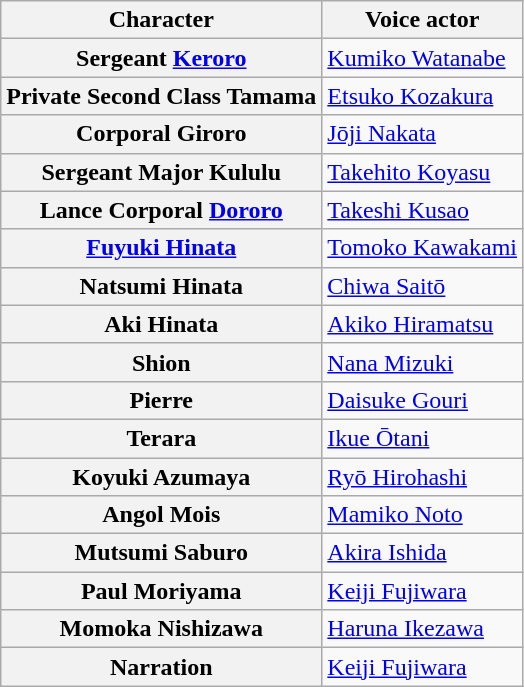<table class="wikitable">
<tr>
<th>Character</th>
<th>Voice actor</th>
</tr>
<tr>
<th>Sergeant <a href='#'>Keroro</a></th>
<td><a href='#'>Kumiko Watanabe</a></td>
</tr>
<tr>
<th>Private Second Class Tamama</th>
<td><a href='#'>Etsuko Kozakura</a></td>
</tr>
<tr>
<th>Corporal Giroro</th>
<td><a href='#'>Jōji Nakata</a></td>
</tr>
<tr>
<th>Sergeant Major Kululu</th>
<td><a href='#'>Takehito Koyasu</a></td>
</tr>
<tr>
<th>Lance Corporal <a href='#'>Dororo</a></th>
<td><a href='#'>Takeshi Kusao</a></td>
</tr>
<tr>
<th><a href='#'>Fuyuki Hinata</a></th>
<td><a href='#'>Tomoko Kawakami</a></td>
</tr>
<tr>
<th>Natsumi Hinata</th>
<td><a href='#'>Chiwa Saitō</a></td>
</tr>
<tr>
<th>Aki Hinata</th>
<td><a href='#'>Akiko Hiramatsu</a></td>
</tr>
<tr>
<th>Shion</th>
<td><a href='#'>Nana Mizuki</a></td>
</tr>
<tr>
<th>Pierre</th>
<td><a href='#'>Daisuke Gouri</a></td>
</tr>
<tr>
<th>Terara</th>
<td><a href='#'>Ikue Ōtani</a></td>
</tr>
<tr>
<th>Koyuki Azumaya</th>
<td><a href='#'>Ryō Hirohashi</a></td>
</tr>
<tr>
<th>Angol Mois</th>
<td><a href='#'>Mamiko Noto</a></td>
</tr>
<tr>
<th>Mutsumi Saburo</th>
<td><a href='#'>Akira Ishida</a></td>
</tr>
<tr>
<th>Paul Moriyama</th>
<td><a href='#'>Keiji Fujiwara</a></td>
</tr>
<tr>
<th>Momoka Nishizawa</th>
<td><a href='#'>Haruna Ikezawa</a></td>
</tr>
<tr>
<th>Narration</th>
<td><a href='#'>Keiji Fujiwara</a></td>
</tr>
</table>
